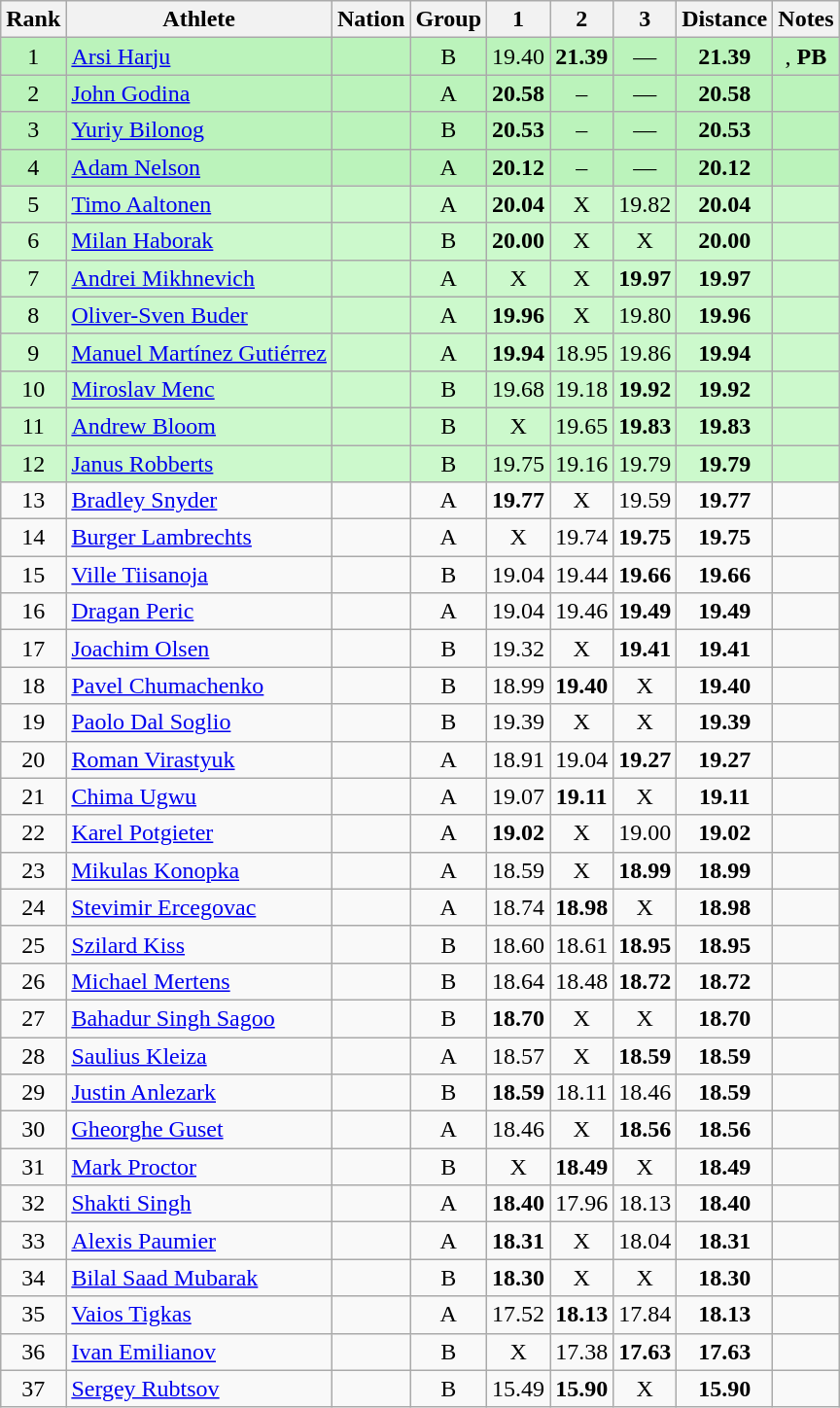<table class="wikitable sortable" style=" text-align:center">
<tr>
<th>Rank</th>
<th>Athlete</th>
<th>Nation</th>
<th>Group</th>
<th>1</th>
<th>2</th>
<th>3</th>
<th>Distance</th>
<th>Notes</th>
</tr>
<tr style="background:#bbf3bb;">
<td>1</td>
<td align=left><a href='#'>Arsi Harju</a></td>
<td align=left></td>
<td>B</td>
<td>19.40</td>
<td><strong>21.39</strong></td>
<td data-sort-value=1.00>—</td>
<td><strong>21.39</strong></td>
<td>, <strong>PB</strong></td>
</tr>
<tr style="background:#bbf3bb;">
<td>2</td>
<td align=left><a href='#'>John Godina</a></td>
<td align=left></td>
<td>A</td>
<td><strong>20.58</strong></td>
<td data-sort-value=1.00>–</td>
<td data-sort-value=1.00>—</td>
<td><strong>20.58</strong></td>
<td></td>
</tr>
<tr style="background:#bbf3bb;">
<td>3</td>
<td align=left><a href='#'>Yuriy Bilonog</a></td>
<td align=left></td>
<td>B</td>
<td><strong>20.53</strong></td>
<td data-sort-value=1.00>–</td>
<td data-sort-value=1.00>—</td>
<td><strong>20.53</strong></td>
<td></td>
</tr>
<tr style="background:#bbf3bb;">
<td>4</td>
<td align=left><a href='#'>Adam Nelson</a></td>
<td align=left></td>
<td>A</td>
<td><strong>20.12</strong></td>
<td data-sort-value=1.00>–</td>
<td data-sort-value=1.00>—</td>
<td><strong>20.12</strong></td>
<td></td>
</tr>
<tr style="background:#ccf9cc;">
<td>5</td>
<td align=left><a href='#'>Timo Aaltonen</a></td>
<td align=left></td>
<td>A</td>
<td><strong>20.04</strong></td>
<td data-sort-value=1.00>X</td>
<td>19.82</td>
<td><strong>20.04</strong></td>
<td></td>
</tr>
<tr style="background:#ccf9cc;">
<td>6</td>
<td align=left><a href='#'>Milan Haborak</a></td>
<td align=left></td>
<td>B</td>
<td><strong>20.00</strong></td>
<td data-sort-value=1.00>X</td>
<td data-sort-value=1.00>X</td>
<td><strong>20.00</strong></td>
<td></td>
</tr>
<tr style="background:#ccf9cc;">
<td>7</td>
<td align=left><a href='#'>Andrei Mikhnevich</a></td>
<td align=left></td>
<td>A</td>
<td data-sort-value=1.00>X</td>
<td data-sort-value=1.00>X</td>
<td><strong>19.97</strong></td>
<td><strong>19.97</strong></td>
<td></td>
</tr>
<tr style="background:#ccf9cc;">
<td>8</td>
<td align=left><a href='#'>Oliver-Sven Buder</a></td>
<td align=left></td>
<td>A</td>
<td><strong>19.96</strong></td>
<td data-sort-value=1.00>X</td>
<td>19.80</td>
<td><strong>19.96</strong></td>
<td></td>
</tr>
<tr style="background:#ccf9cc;">
<td>9</td>
<td align=left><a href='#'>Manuel Martínez Gutiérrez</a></td>
<td align=left></td>
<td>A</td>
<td><strong>19.94</strong></td>
<td>18.95</td>
<td>19.86</td>
<td><strong>19.94</strong></td>
<td></td>
</tr>
<tr style="background:#ccf9cc;">
<td>10</td>
<td align=left><a href='#'>Miroslav Menc</a></td>
<td align=left></td>
<td>B</td>
<td>19.68</td>
<td>19.18</td>
<td><strong>19.92</strong></td>
<td><strong>19.92</strong></td>
<td></td>
</tr>
<tr style="background:#ccf9cc;">
<td>11</td>
<td align=left><a href='#'>Andrew Bloom</a></td>
<td align=left></td>
<td>B</td>
<td data-sort-value=1.00>X</td>
<td>19.65</td>
<td><strong>19.83</strong></td>
<td><strong>19.83</strong></td>
<td></td>
</tr>
<tr style="background:#ccf9cc;">
<td>12</td>
<td align=left><a href='#'>Janus Robberts</a></td>
<td align=left></td>
<td>B</td>
<td>19.75</td>
<td>19.16</td>
<td>19.79</td>
<td><strong>19.79</strong></td>
<td></td>
</tr>
<tr>
<td>13</td>
<td align=left><a href='#'>Bradley Snyder</a></td>
<td align=left></td>
<td>A</td>
<td><strong>19.77</strong></td>
<td data-sort-value=1.00>X</td>
<td>19.59</td>
<td><strong>19.77</strong></td>
<td></td>
</tr>
<tr>
<td>14</td>
<td align=left><a href='#'>Burger Lambrechts</a></td>
<td align=left></td>
<td>A</td>
<td data-sort-value=1.00>X</td>
<td>19.74</td>
<td><strong>19.75</strong></td>
<td><strong>19.75</strong></td>
<td></td>
</tr>
<tr>
<td>15</td>
<td align=left><a href='#'>Ville Tiisanoja</a></td>
<td align=left></td>
<td>B</td>
<td>19.04</td>
<td>19.44</td>
<td><strong>19.66</strong></td>
<td><strong>19.66</strong></td>
<td></td>
</tr>
<tr>
<td>16</td>
<td align=left><a href='#'>Dragan Peric</a></td>
<td align=left></td>
<td>A</td>
<td>19.04</td>
<td>19.46</td>
<td><strong>19.49</strong></td>
<td><strong>19.49</strong></td>
<td></td>
</tr>
<tr>
<td>17</td>
<td align=left><a href='#'>Joachim Olsen</a></td>
<td align=left></td>
<td>B</td>
<td>19.32</td>
<td data-sort-value=1.00>X</td>
<td><strong>19.41</strong></td>
<td><strong>19.41</strong></td>
<td></td>
</tr>
<tr>
<td>18</td>
<td align=left><a href='#'>Pavel Chumachenko</a></td>
<td align=left></td>
<td>B</td>
<td>18.99</td>
<td><strong>19.40</strong></td>
<td data-sort-value=1.00>X</td>
<td><strong>19.40</strong></td>
<td></td>
</tr>
<tr>
<td>19</td>
<td align=left><a href='#'>Paolo Dal Soglio</a></td>
<td align=left></td>
<td>B</td>
<td>19.39</td>
<td data-sort-value=1.00>X</td>
<td data-sort-value=1.00>X</td>
<td><strong>19.39</strong></td>
<td></td>
</tr>
<tr>
<td>20</td>
<td align=left><a href='#'>Roman Virastyuk</a></td>
<td align=left></td>
<td>A</td>
<td>18.91</td>
<td>19.04</td>
<td><strong>19.27</strong></td>
<td><strong>19.27</strong></td>
<td></td>
</tr>
<tr>
<td>21</td>
<td align=left><a href='#'>Chima Ugwu</a></td>
<td align=left></td>
<td>A</td>
<td>19.07</td>
<td><strong>19.11</strong></td>
<td data-sort-value=1.00>X</td>
<td><strong>19.11</strong></td>
<td></td>
</tr>
<tr>
<td>22</td>
<td align=left><a href='#'>Karel Potgieter</a></td>
<td align=left></td>
<td>A</td>
<td><strong>19.02</strong></td>
<td data-sort-value=1.00>X</td>
<td>19.00</td>
<td><strong>19.02</strong></td>
<td></td>
</tr>
<tr>
<td>23</td>
<td align=left><a href='#'>Mikulas Konopka</a></td>
<td align=left></td>
<td>A</td>
<td>18.59</td>
<td data-sort-value=1.00>X</td>
<td><strong>18.99</strong></td>
<td><strong>18.99</strong></td>
<td></td>
</tr>
<tr>
<td>24</td>
<td align=left><a href='#'>Stevimir Ercegovac</a></td>
<td align=left></td>
<td>A</td>
<td>18.74</td>
<td><strong>18.98</strong></td>
<td data-sort-value=1.00>X</td>
<td><strong>18.98</strong></td>
<td></td>
</tr>
<tr>
<td>25</td>
<td align=left><a href='#'>Szilard Kiss</a></td>
<td align=left></td>
<td>B</td>
<td>18.60</td>
<td>18.61</td>
<td><strong>18.95</strong></td>
<td><strong>18.95</strong></td>
<td></td>
</tr>
<tr>
<td>26</td>
<td align=left><a href='#'>Michael Mertens</a></td>
<td align=left></td>
<td>B</td>
<td>18.64</td>
<td>18.48</td>
<td><strong>18.72</strong></td>
<td><strong>18.72</strong></td>
<td></td>
</tr>
<tr>
<td>27</td>
<td align=left><a href='#'>Bahadur Singh Sagoo</a></td>
<td align=left></td>
<td>B</td>
<td><strong>18.70</strong></td>
<td data-sort-value=1.00>X</td>
<td data-sort-value=1.00>X</td>
<td><strong>18.70</strong></td>
<td></td>
</tr>
<tr>
<td>28</td>
<td align=left><a href='#'>Saulius Kleiza</a></td>
<td align=left></td>
<td>A</td>
<td>18.57</td>
<td data-sort-value=1.00>X</td>
<td><strong>18.59</strong></td>
<td><strong>18.59</strong></td>
<td></td>
</tr>
<tr>
<td>29</td>
<td align=left><a href='#'>Justin Anlezark</a></td>
<td align=left></td>
<td>B</td>
<td><strong>18.59</strong></td>
<td>18.11</td>
<td>18.46</td>
<td><strong>18.59</strong></td>
<td></td>
</tr>
<tr>
<td>30</td>
<td align=left><a href='#'>Gheorghe Guset</a></td>
<td align=left></td>
<td>A</td>
<td>18.46</td>
<td data-sort-value=1.00>X</td>
<td><strong>18.56</strong></td>
<td><strong>18.56</strong></td>
<td></td>
</tr>
<tr>
<td>31</td>
<td align=left><a href='#'>Mark Proctor</a></td>
<td align=left></td>
<td>B</td>
<td data-sort-value=1.00>X</td>
<td><strong>18.49</strong></td>
<td data-sort-value=1.00>X</td>
<td><strong>18.49</strong></td>
<td></td>
</tr>
<tr>
<td>32</td>
<td align=left><a href='#'>Shakti Singh</a></td>
<td align=left></td>
<td>A</td>
<td><strong>18.40</strong></td>
<td>17.96</td>
<td>18.13</td>
<td><strong>18.40</strong></td>
<td></td>
</tr>
<tr>
<td>33</td>
<td align=left><a href='#'>Alexis Paumier</a></td>
<td align=left></td>
<td>A</td>
<td><strong>18.31</strong></td>
<td data-sort-value=1.00>X</td>
<td>18.04</td>
<td><strong>18.31</strong></td>
<td></td>
</tr>
<tr>
<td>34</td>
<td align=left><a href='#'>Bilal Saad Mubarak</a></td>
<td align=left></td>
<td>B</td>
<td><strong>18.30</strong></td>
<td data-sort-value=1.00>X</td>
<td data-sort-value=1.00>X</td>
<td><strong>18.30</strong></td>
<td></td>
</tr>
<tr>
<td>35</td>
<td align=left><a href='#'>Vaios Tigkas</a></td>
<td align=left></td>
<td>A</td>
<td>17.52</td>
<td><strong>18.13</strong></td>
<td>17.84</td>
<td><strong>18.13</strong></td>
<td></td>
</tr>
<tr>
<td>36</td>
<td align=left><a href='#'>Ivan Emilianov</a></td>
<td align=left></td>
<td>B</td>
<td data-sort-value=1.00>X</td>
<td>17.38</td>
<td><strong>17.63</strong></td>
<td><strong>17.63</strong></td>
<td></td>
</tr>
<tr>
<td>37</td>
<td align=left><a href='#'>Sergey Rubtsov</a></td>
<td align=left></td>
<td>B</td>
<td>15.49</td>
<td><strong>15.90</strong></td>
<td data-sort-value=1.00>X</td>
<td><strong>15.90</strong></td>
<td></td>
</tr>
</table>
